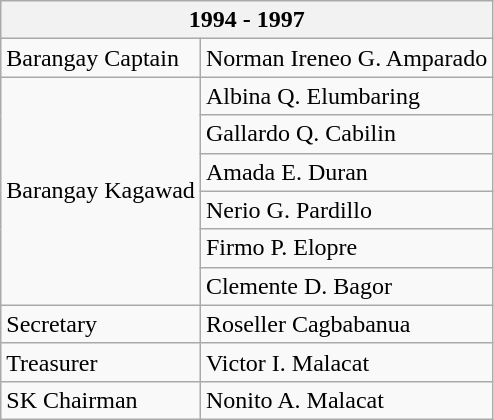<table class="wikitable mw-collapsible mw-collapsed">
<tr>
<th colspan="2">1994 - 1997</th>
</tr>
<tr>
<td>Barangay Captain</td>
<td>Norman Ireneo G. Amparado</td>
</tr>
<tr>
<td rowspan="6">Barangay Kagawad</td>
<td>Albina Q. Elumbaring</td>
</tr>
<tr>
<td>Gallardo Q. Cabilin</td>
</tr>
<tr>
<td>Amada E. Duran</td>
</tr>
<tr>
<td>Nerio G. Pardillo</td>
</tr>
<tr>
<td>Firmo P. Elopre</td>
</tr>
<tr>
<td>Clemente D. Bagor</td>
</tr>
<tr>
<td>Secretary</td>
<td>Roseller Cagbabanua</td>
</tr>
<tr>
<td>Treasurer</td>
<td>Victor I. Malacat</td>
</tr>
<tr>
<td>SK Chairman</td>
<td>Nonito A. Malacat</td>
</tr>
</table>
